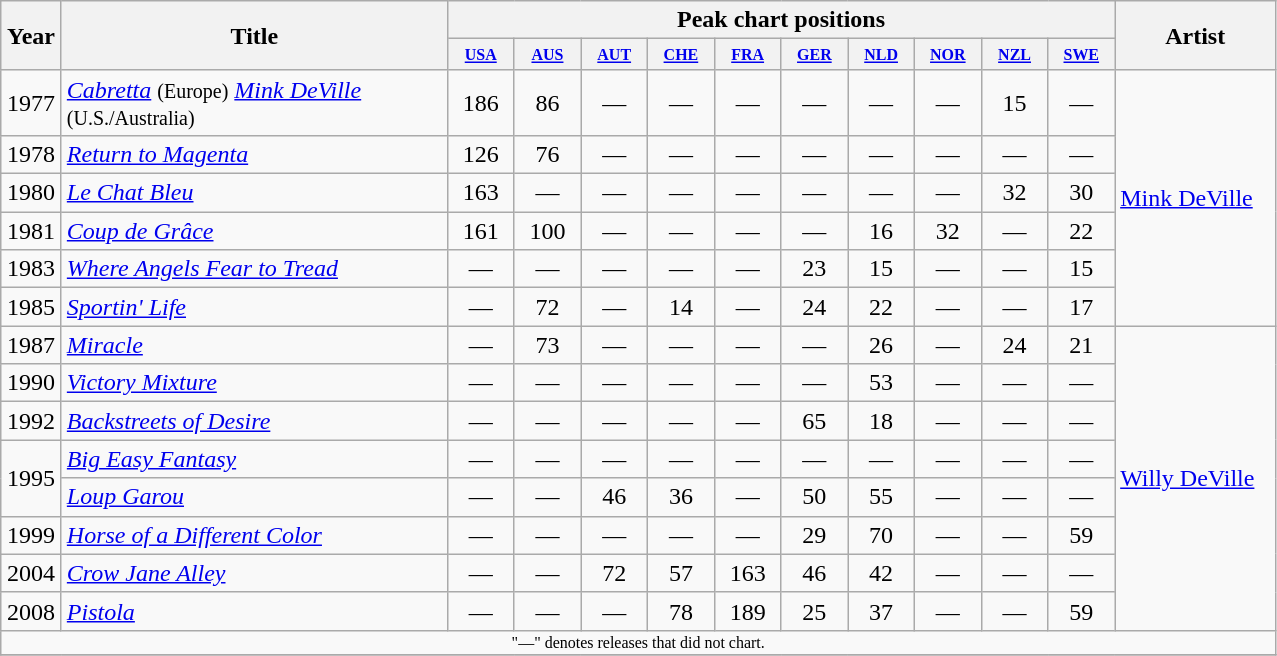<table class="wikitable">
<tr>
<th rowspan="2" width="33">Year</th>
<th rowspan="2" width="250">Title</th>
<th colspan="10">Peak chart positions</th>
<th rowspan="2" width="100">Artist</th>
</tr>
<tr>
<th style="width:3em;font-size:80%"><small><a href='#'>USA</a></small></th>
<th style="width:3em;font-size:80%"><small><a href='#'>AUS</a></small><br></th>
<th style="width:3em;font-size:80%"><small><a href='#'>AUT</a></small></th>
<th style="width:3em;font-size:80%"><small><a href='#'>CHE</a></small></th>
<th style="width:3em;font-size:80%"><small><a href='#'>FRA</a></small></th>
<th style="width:3em;font-size:80%"><small><a href='#'>GER</a></small></th>
<th style="width:3em;font-size:80%"><small><a href='#'>NLD</a></small></th>
<th style="width:3em;font-size:80%"><small><a href='#'>NOR</a></small></th>
<th style="width:3em;font-size:80%"><small><a href='#'>NZL</a></small></th>
<th style="width:3em;font-size:80%"><small><a href='#'>SWE</a></small></th>
</tr>
<tr>
<td rowspan=1 align="center">1977</td>
<td align="left"><em><a href='#'>Cabretta</a></em> <small>(Europe)</small> <em><a href='#'>Mink DeVille</a></em> <small>(U.S./Australia)</small></td>
<td align="center">186 </td>
<td align="center">86 </td>
<td align="center">— </td>
<td align="center">— </td>
<td align="center">— </td>
<td align="center">— </td>
<td align="center">— </td>
<td align="center">— </td>
<td align="center">15 </td>
<td align="center">— </td>
<td rowspan="6" align="left"><a href='#'>Mink DeVille</a></td>
</tr>
<tr>
<td rowspan=1 align="center">1978</td>
<td align="left"><em><a href='#'>Return to Magenta</a></em></td>
<td align="center">126 </td>
<td align="center">76 </td>
<td align="center">— </td>
<td align="center">— </td>
<td align="center">— </td>
<td align="center">— </td>
<td align="center">— </td>
<td align="center">— </td>
<td align="center">— </td>
<td align="center">— </td>
</tr>
<tr>
<td rowspan=1 align="center">1980</td>
<td align="left"><em><a href='#'>Le Chat Bleu</a></em></td>
<td align="center">163 </td>
<td align="center">— </td>
<td align="center">— </td>
<td align="center">— </td>
<td align="center">— </td>
<td align="center">— </td>
<td align="center">— </td>
<td align="center">— </td>
<td align="center">32 </td>
<td align="center">30 </td>
</tr>
<tr>
<td rowspan=1 align="center">1981</td>
<td align="left"><em><a href='#'>Coup de Grâce</a></em></td>
<td align="center">161 </td>
<td align="center">100 </td>
<td align="center">— </td>
<td align="center">— </td>
<td align="center">— </td>
<td align="center">— </td>
<td align="center">16 </td>
<td align="center">32 </td>
<td align="center">— </td>
<td align="center">22 </td>
</tr>
<tr>
<td rowspan=1 align="center">1983</td>
<td align="left"><em><a href='#'>Where Angels Fear to Tread</a></em></td>
<td align="center">— </td>
<td align="center">— </td>
<td align="center">— </td>
<td align="center">— </td>
<td align="center">— </td>
<td align="center">23</td>
<td align="center">15 </td>
<td align="center">— </td>
<td align="center">— </td>
<td align="center">15 </td>
</tr>
<tr>
<td rowspan=1 align="center">1985</td>
<td align="left"><em><a href='#'>Sportin' Life</a></em></td>
<td align="center">— </td>
<td align="center">72 </td>
<td align="center">— </td>
<td align="center">14 </td>
<td align="center">— </td>
<td align="center">24</td>
<td align="center">22 </td>
<td align="center">— </td>
<td align="center">— </td>
<td align="center">17 </td>
</tr>
<tr>
<td rowspan=1 align="center">1987</td>
<td align="left"><em><a href='#'>Miracle</a></em></td>
<td align="center">— </td>
<td align="center">73 </td>
<td align="center">— </td>
<td align="center">— </td>
<td align="center">— </td>
<td align="center">— </td>
<td align="center">26 </td>
<td align="center">— </td>
<td align="center">24 </td>
<td align="center">21 </td>
<td rowspan="8" align="left"><a href='#'>Willy DeVille</a></td>
</tr>
<tr>
<td rowspan=1 align="center">1990</td>
<td align="left"><em><a href='#'>Victory Mixture</a></em></td>
<td align="center">— </td>
<td align="center">— </td>
<td align="center">— </td>
<td align="center">— </td>
<td align="center">— </td>
<td align="center">— </td>
<td align="center">53 </td>
<td align="center">— </td>
<td align="center">— </td>
<td align="center">— </td>
</tr>
<tr>
<td rowspan=1 align="center">1992</td>
<td align="left"><em><a href='#'>Backstreets of Desire</a></em></td>
<td align="center">— </td>
<td align="center">— </td>
<td align="center">— </td>
<td align="center">— </td>
<td align="center">— </td>
<td align="center">65 </td>
<td align="center">18 </td>
<td align="center">— </td>
<td align="center">— </td>
<td align="center">— </td>
</tr>
<tr>
<td rowspan=2 align="center">1995</td>
<td align="left"><em><a href='#'>Big Easy Fantasy</a></em></td>
<td align="center">— </td>
<td align="center">— </td>
<td align="center">— </td>
<td align="center">— </td>
<td align="center">— </td>
<td align="center">— </td>
<td align="center">— </td>
<td align="center">— </td>
<td align="center">— </td>
<td align="center">— </td>
</tr>
<tr>
<td align="left"><em><a href='#'>Loup Garou</a></em></td>
<td align="center">— </td>
<td align="center">— </td>
<td align="center">46 </td>
<td align="center">36 </td>
<td align="center">— </td>
<td align="center">50 </td>
<td align="center">55 </td>
<td align="center">— </td>
<td align="center">— </td>
<td align="center">— </td>
</tr>
<tr>
<td rowspan=1 align="center">1999</td>
<td align="left"><em><a href='#'>Horse of a Different Color</a></em></td>
<td align="center">— </td>
<td align="center">— </td>
<td align="center">— </td>
<td align="center">— </td>
<td align="center">— </td>
<td align="center">29 </td>
<td align="center">70 </td>
<td align="center">— </td>
<td align="center">— </td>
<td align="center">59 </td>
</tr>
<tr>
<td rowspan=1 align="center">2004</td>
<td align="left"><em><a href='#'>Crow Jane Alley</a></em></td>
<td align="center">— </td>
<td align="center">— </td>
<td align="center">72 </td>
<td align="center">57 </td>
<td align="center">163 </td>
<td align="center">46 </td>
<td align="center">42 </td>
<td align="center">— </td>
<td align="center">— </td>
<td align="center">— </td>
</tr>
<tr>
<td rowspan=1 align="center">2008</td>
<td align="left"><em><a href='#'>Pistola</a></em></td>
<td align="center">— </td>
<td align="center">— </td>
<td align="center">— </td>
<td align="center">78 </td>
<td align="center">189 </td>
<td align="center">25 </td>
<td align="center">37 </td>
<td align="center">— </td>
<td align="center">— </td>
<td align="center">59 </td>
</tr>
<tr>
<td align="center" colspan="13" style="font-size: 8pt">"—" denotes releases that did not chart.</td>
</tr>
<tr>
</tr>
</table>
